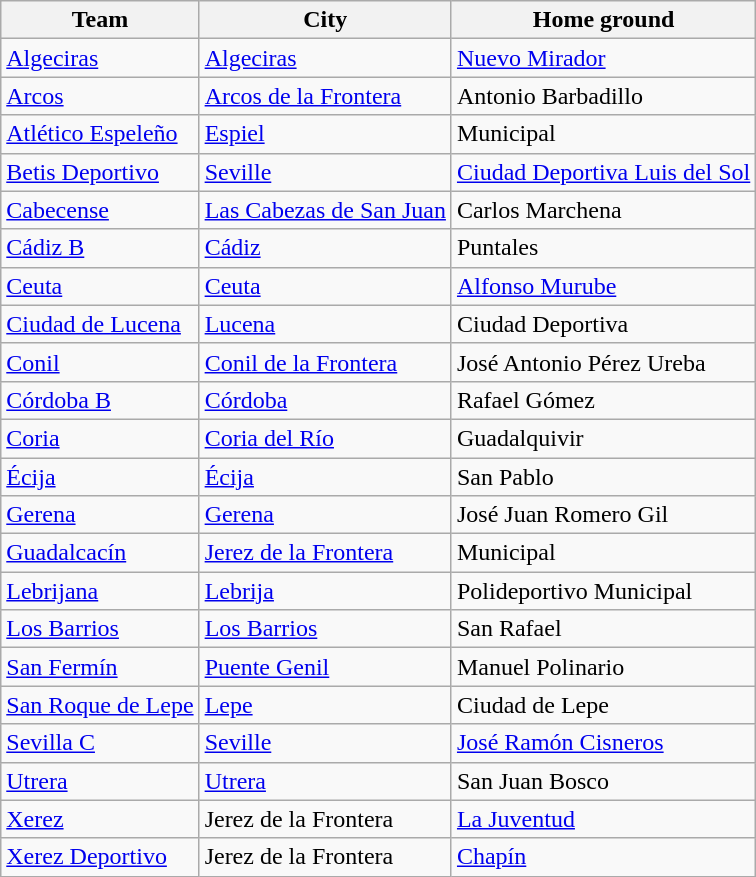<table class="wikitable sortable">
<tr>
<th>Team</th>
<th>City</th>
<th>Home ground</th>
</tr>
<tr>
<td><a href='#'>Algeciras</a></td>
<td><a href='#'>Algeciras</a></td>
<td><a href='#'>Nuevo Mirador</a></td>
</tr>
<tr>
<td><a href='#'>Arcos</a></td>
<td><a href='#'>Arcos de la Frontera</a></td>
<td>Antonio Barbadillo</td>
</tr>
<tr>
<td><a href='#'>Atlético Espeleño</a></td>
<td><a href='#'>Espiel</a></td>
<td>Municipal</td>
</tr>
<tr>
<td><a href='#'>Betis Deportivo</a></td>
<td><a href='#'>Seville</a></td>
<td><a href='#'>Ciudad Deportiva Luis del Sol</a></td>
</tr>
<tr>
<td><a href='#'>Cabecense</a></td>
<td><a href='#'>Las Cabezas de San Juan</a></td>
<td>Carlos Marchena</td>
</tr>
<tr>
<td><a href='#'>Cádiz B</a></td>
<td><a href='#'>Cádiz</a></td>
<td>Puntales</td>
</tr>
<tr>
<td><a href='#'>Ceuta</a></td>
<td><a href='#'>Ceuta</a></td>
<td><a href='#'>Alfonso Murube</a></td>
</tr>
<tr>
<td><a href='#'>Ciudad de Lucena</a></td>
<td><a href='#'>Lucena</a></td>
<td>Ciudad Deportiva</td>
</tr>
<tr>
<td><a href='#'>Conil</a></td>
<td><a href='#'>Conil de la Frontera</a></td>
<td>José Antonio Pérez Ureba</td>
</tr>
<tr>
<td><a href='#'>Córdoba B</a></td>
<td><a href='#'>Córdoba</a></td>
<td>Rafael Gómez</td>
</tr>
<tr>
<td><a href='#'>Coria</a></td>
<td><a href='#'>Coria del Río</a></td>
<td>Guadalquivir</td>
</tr>
<tr>
<td><a href='#'>Écija</a></td>
<td><a href='#'>Écija</a></td>
<td>San Pablo</td>
</tr>
<tr>
<td><a href='#'>Gerena</a></td>
<td><a href='#'>Gerena</a></td>
<td>José Juan Romero Gil</td>
</tr>
<tr>
<td><a href='#'>Guadalcacín</a></td>
<td><a href='#'>Jerez de la Frontera</a></td>
<td>Municipal</td>
</tr>
<tr>
<td><a href='#'>Lebrijana</a></td>
<td><a href='#'>Lebrija</a></td>
<td>Polideportivo Municipal</td>
</tr>
<tr>
<td><a href='#'>Los Barrios</a></td>
<td><a href='#'>Los Barrios</a></td>
<td>San Rafael</td>
</tr>
<tr>
<td><a href='#'>San Fermín</a></td>
<td><a href='#'>Puente Genil</a></td>
<td>Manuel Polinario</td>
</tr>
<tr>
<td><a href='#'>San Roque de Lepe</a></td>
<td><a href='#'>Lepe</a></td>
<td>Ciudad de Lepe</td>
</tr>
<tr>
<td><a href='#'>Sevilla C</a></td>
<td><a href='#'>Seville</a></td>
<td><a href='#'>José Ramón Cisneros</a></td>
</tr>
<tr>
<td><a href='#'>Utrera</a></td>
<td><a href='#'>Utrera</a></td>
<td>San Juan Bosco</td>
</tr>
<tr>
<td><a href='#'>Xerez</a></td>
<td>Jerez de la Frontera</td>
<td><a href='#'>La Juventud</a></td>
</tr>
<tr>
<td><a href='#'>Xerez Deportivo</a></td>
<td>Jerez de la Frontera</td>
<td><a href='#'>Chapín</a></td>
</tr>
</table>
